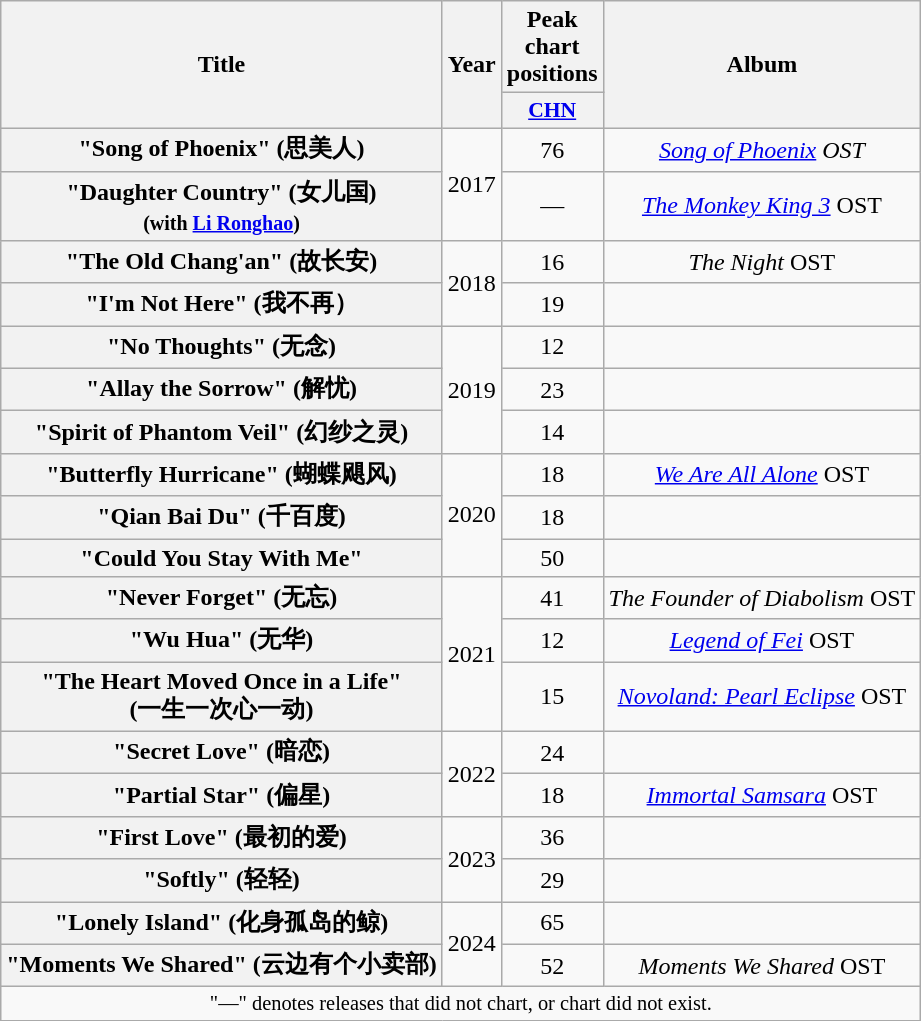<table class="wikitable plainrowheaders" style="text-align:center;">
<tr>
<th rowspan="2" scope="col">Title</th>
<th rowspan="2" scope="col">Year</th>
<th>Peak chart positions</th>
<th rowspan="2" scope="col">Album</th>
</tr>
<tr>
<th scope="col" style="width:3em;font-size:90%;"><a href='#'>CHN</a><br></th>
</tr>
<tr>
<th scope="row">"Song of Phoenix" (思美人)</th>
<td rowspan="2">2017</td>
<td>76</td>
<td><em><a href='#'>Song of Phoenix</a> OST</em></td>
</tr>
<tr>
<th scope="row">"Daughter Country" (女儿国)<br><small>(with <a href='#'>Li Ronghao</a>)</small></th>
<td>—</td>
<td><em><a href='#'>The Monkey King 3</a></em> OST</td>
</tr>
<tr>
<th scope="row">"The Old Chang'an" (故长安)</th>
<td rowspan="2">2018</td>
<td>16</td>
<td><em>The Night</em> OST</td>
</tr>
<tr>
<th scope="row">"I'm Not Here" (我不再）</th>
<td>19</td>
<td></td>
</tr>
<tr>
<th scope="row">"No Thoughts" (无念)</th>
<td rowspan="3">2019</td>
<td>12</td>
<td></td>
</tr>
<tr>
<th scope="row">"Allay the Sorrow" (解忧)</th>
<td>23</td>
<td></td>
</tr>
<tr>
<th scope="row">"Spirit of Phantom Veil" (幻纱之灵)</th>
<td>14</td>
<td></td>
</tr>
<tr>
<th scope="row">"Butterfly Hurricane" (蝴蝶飓风)</th>
<td rowspan="3">2020</td>
<td>18</td>
<td><em><a href='#'>We Are All Alone</a></em> OST</td>
</tr>
<tr>
<th scope="row">"Qian Bai Du" (千百度)</th>
<td>18</td>
<td></td>
</tr>
<tr>
<th scope="row">"Could You Stay With Me"</th>
<td>50</td>
<td></td>
</tr>
<tr>
<th scope="row">"Never Forget" (无忘)</th>
<td rowspan="3">2021</td>
<td>41</td>
<td><em>The Founder of Diabolism</em> OST</td>
</tr>
<tr>
<th scope="row">"Wu Hua" (无华)</th>
<td>12</td>
<td><em><a href='#'>Legend of Fei</a></em> OST</td>
</tr>
<tr>
<th scope="row">"The Heart Moved Once in a Life"<br>(一生一次心一动)</th>
<td>15</td>
<td><em><a href='#'>Novoland: Pearl Eclipse</a></em> OST</td>
</tr>
<tr>
<th scope="row">"Secret Love" (暗恋)</th>
<td rowspan="2">2022</td>
<td>24</td>
<td></td>
</tr>
<tr>
<th scope="row">"Partial Star" (偏星)</th>
<td>18</td>
<td><em><a href='#'>Immortal Samsara</a></em> OST</td>
</tr>
<tr>
<th scope="row">"First Love" (最初的爱)</th>
<td rowspan="2">2023</td>
<td>36</td>
<td></td>
</tr>
<tr>
<th scope="row">"Softly" (轻轻)</th>
<td>29</td>
<td></td>
</tr>
<tr>
<th scope="row">"Lonely Island" (化身孤岛的鲸)</th>
<td rowspan="2">2024</td>
<td>65</td>
<td></td>
</tr>
<tr>
<th scope="row">"Moments We Shared" (云边有个小卖部)</th>
<td>52</td>
<td><em>Moments We Shared</em> OST</td>
</tr>
<tr>
<td colspan="4" style="font-size:85%">"—" denotes releases that did not chart, or chart did not exist.</td>
</tr>
</table>
